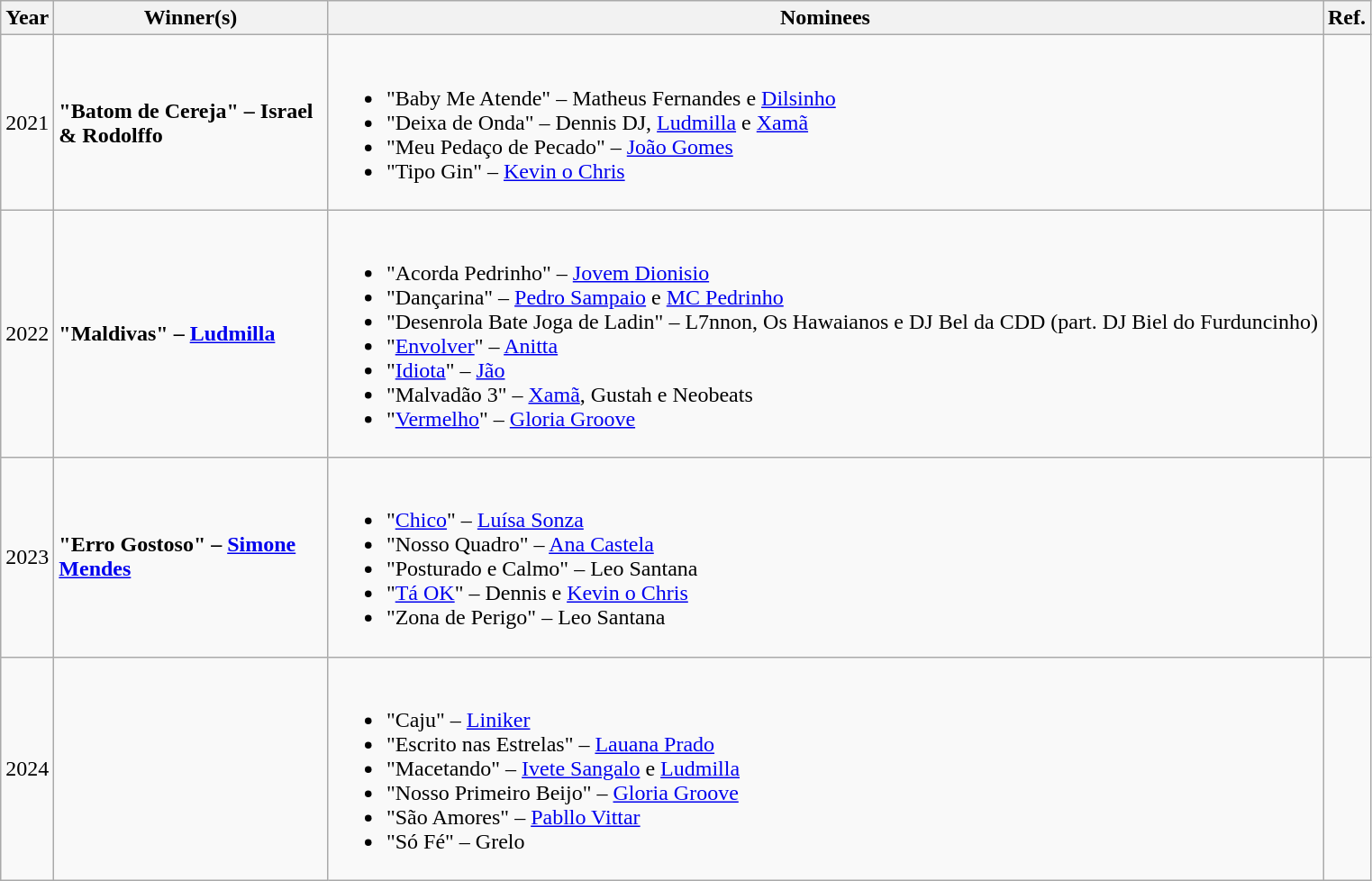<table class="wikitable sortable">
<tr>
<th style="width:5px;"><strong>Year</strong></th>
<th style="width:195px;"><strong>Winner(s)</strong></th>
<th class="unsortable"><strong>Nominees</strong></th>
<th class="unsortable">Ref.</th>
</tr>
<tr>
<td align="center">2021</td>
<td><strong>"Batom de Cereja" – Israel &</strong>  <strong>Rodolffo</strong></td>
<td><br><ul><li>"Baby Me Atende" – Matheus Fernandes e <a href='#'>Dilsinho</a></li><li>"Deixa de Onda" – Dennis DJ, <a href='#'>Ludmilla</a> e <a href='#'>Xamã</a></li><li>"Meu Pedaço de Pecado" – <a href='#'>João Gomes</a></li><li>"Tipo Gin" – <a href='#'>Kevin o Chris</a></li></ul></td>
<td></td>
</tr>
<tr>
<td align="center">2022</td>
<td><strong>"Maldivas" – <a href='#'>Ludmilla</a></strong></td>
<td><br><ul><li>"Acorda Pedrinho" – <a href='#'>Jovem Dionisio</a></li><li>"Dançarina" – <a href='#'>Pedro Sampaio</a> e <a href='#'>MC Pedrinho</a></li><li>"Desenrola Bate Joga de Ladin" – L7nnon, Os Hawaianos e DJ Bel da CDD (part. DJ Biel do Furduncinho)</li><li>"<a href='#'>Envolver</a>" – <a href='#'>Anitta</a></li><li>"<a href='#'>Idiota</a>" – <a href='#'>Jão</a></li><li>"Malvadão 3" – <a href='#'>Xamã</a>, Gustah e Neobeats</li><li>"<a href='#'>Vermelho</a>" – <a href='#'>Gloria Groove</a></li></ul></td>
<td></td>
</tr>
<tr>
<td align="center">2023</td>
<td><strong>"Erro Gostoso" – <a href='#'>Simone Mendes</a></strong></td>
<td><br><ul><li>"<a href='#'>Chico</a>" – <a href='#'>Luísa Sonza</a></li><li>"Nosso Quadro" – <a href='#'>Ana Castela</a></li><li>"Posturado e Calmo" – Leo Santana</li><li>"<a href='#'>Tá OK</a>" – Dennis e <a href='#'>Kevin o Chris</a></li><li>"Zona de Perigo" – Leo Santana</li></ul></td>
<td></td>
</tr>
<tr>
<td align="center">2024</td>
<td></td>
<td><br><ul><li>"Caju" – <a href='#'>Liniker</a></li><li>"Escrito nas Estrelas" – <a href='#'>Lauana Prado</a></li><li>"Macetando" – <a href='#'>Ivete Sangalo</a> e <a href='#'>Ludmilla</a></li><li>"Nosso Primeiro Beijo" – <a href='#'>Gloria Groove</a></li><li>"São Amores" – <a href='#'>Pabllo Vittar</a></li><li>"Só Fé" – Grelo</li></ul></td>
<td></td>
</tr>
</table>
